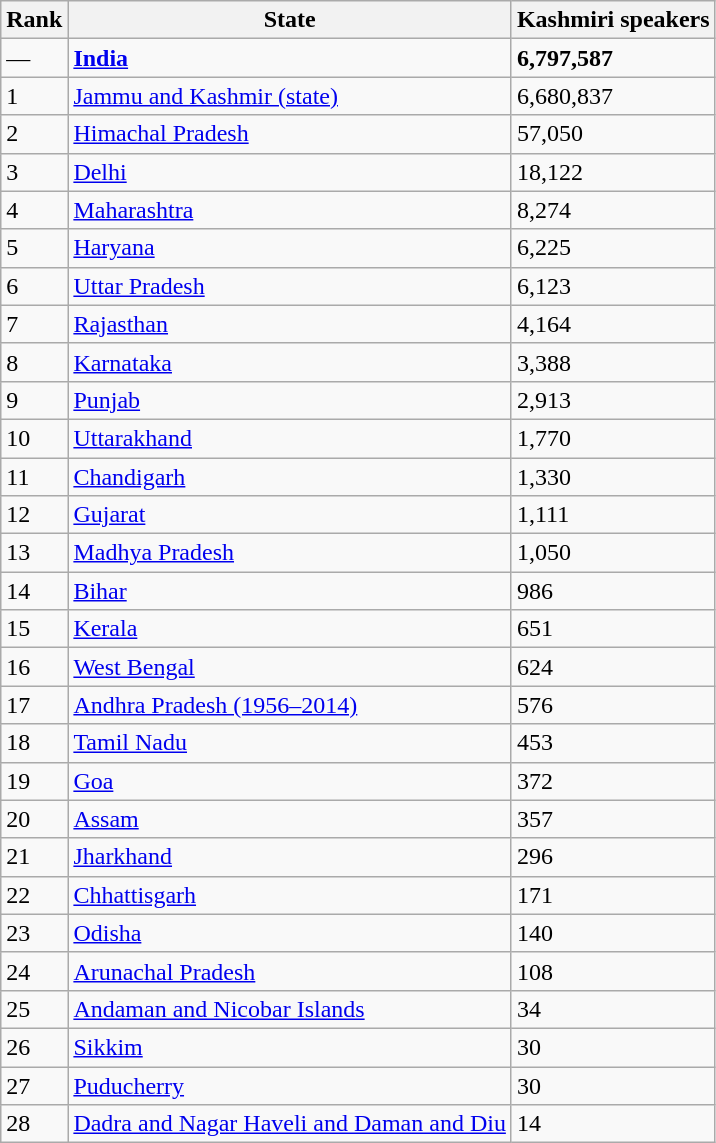<table class="wikitable">
<tr>
<th>Rank</th>
<th>State</th>
<th>Kashmiri speakers</th>
</tr>
<tr>
<td>—</td>
<td><strong><a href='#'>India</a></strong></td>
<td><strong>6,797,587</strong></td>
</tr>
<tr>
<td>1</td>
<td><a href='#'>Jammu and Kashmir (state)</a></td>
<td>6,680,837</td>
</tr>
<tr>
<td>2</td>
<td><a href='#'>Himachal Pradesh</a></td>
<td>57,050</td>
</tr>
<tr>
<td>3</td>
<td><a href='#'>Delhi</a></td>
<td>18,122</td>
</tr>
<tr>
<td>4</td>
<td><a href='#'>Maharashtra</a></td>
<td>8,274</td>
</tr>
<tr>
<td>5</td>
<td><a href='#'>Haryana</a></td>
<td>6,225</td>
</tr>
<tr>
<td>6</td>
<td><a href='#'>Uttar Pradesh</a></td>
<td>6,123</td>
</tr>
<tr>
<td>7</td>
<td><a href='#'>Rajasthan</a></td>
<td>4,164</td>
</tr>
<tr>
<td>8</td>
<td><a href='#'>Karnataka</a></td>
<td>3,388</td>
</tr>
<tr>
<td>9</td>
<td><a href='#'>Punjab</a></td>
<td>2,913</td>
</tr>
<tr>
<td>10</td>
<td><a href='#'>Uttarakhand</a></td>
<td>1,770</td>
</tr>
<tr>
<td>11</td>
<td><a href='#'>Chandigarh</a></td>
<td>1,330</td>
</tr>
<tr>
<td>12</td>
<td><a href='#'>Gujarat</a></td>
<td>1,111</td>
</tr>
<tr>
<td>13</td>
<td><a href='#'>Madhya Pradesh</a></td>
<td>1,050</td>
</tr>
<tr>
<td>14</td>
<td><a href='#'>Bihar</a></td>
<td>986</td>
</tr>
<tr>
<td>15</td>
<td><a href='#'>Kerala</a></td>
<td>651</td>
</tr>
<tr>
<td>16</td>
<td><a href='#'>West Bengal</a></td>
<td>624</td>
</tr>
<tr>
<td>17</td>
<td><a href='#'>Andhra Pradesh (1956–2014)</a></td>
<td>576</td>
</tr>
<tr>
<td>18</td>
<td><a href='#'>Tamil Nadu</a></td>
<td>453</td>
</tr>
<tr>
<td>19</td>
<td><a href='#'>Goa</a></td>
<td>372</td>
</tr>
<tr>
<td>20</td>
<td><a href='#'>Assam</a></td>
<td>357</td>
</tr>
<tr>
<td>21</td>
<td><a href='#'>Jharkhand</a></td>
<td>296</td>
</tr>
<tr>
<td>22</td>
<td><a href='#'>Chhattisgarh</a></td>
<td>171</td>
</tr>
<tr>
<td>23</td>
<td><a href='#'>Odisha</a></td>
<td>140</td>
</tr>
<tr>
<td>24</td>
<td><a href='#'>Arunachal Pradesh</a></td>
<td>108</td>
</tr>
<tr>
<td>25</td>
<td><a href='#'>Andaman and Nicobar Islands</a></td>
<td>34</td>
</tr>
<tr>
<td>26</td>
<td><a href='#'>Sikkim</a></td>
<td>30</td>
</tr>
<tr>
<td>27</td>
<td><a href='#'>Puducherry</a></td>
<td>30</td>
</tr>
<tr>
<td>28</td>
<td><a href='#'>Dadra and Nagar Haveli and Daman and Diu</a></td>
<td>14</td>
</tr>
</table>
